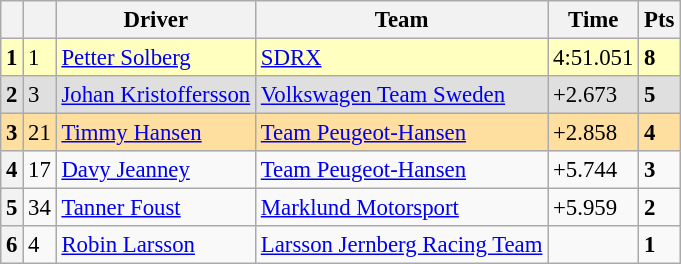<table class=wikitable style="font-size:95%">
<tr>
<th></th>
<th></th>
<th>Driver</th>
<th>Team</th>
<th>Time</th>
<th>Pts</th>
</tr>
<tr>
<th style="background:#ffffbf;">1</th>
<td style="background:#ffffbf;">1</td>
<td style="background:#ffffbf;"> <a href='#'>Petter Solberg</a></td>
<td style="background:#ffffbf;"><a href='#'>SDRX</a></td>
<td style="background:#ffffbf;">4:51.051</td>
<td style="background:#ffffbf;"><strong>8</strong></td>
</tr>
<tr>
<th style="background:#dfdfdf;">2</th>
<td style="background:#dfdfdf;">3</td>
<td style="background:#dfdfdf;"> <a href='#'>Johan Kristoffersson</a></td>
<td style="background:#dfdfdf;"><a href='#'>Volkswagen Team Sweden</a></td>
<td style="background:#dfdfdf;">+2.673</td>
<td style="background:#dfdfdf;"><strong>5</strong></td>
</tr>
<tr>
<th style="background:#ffdf9f;">3</th>
<td style="background:#ffdf9f;">21</td>
<td style="background:#ffdf9f;"> <a href='#'>Timmy Hansen</a></td>
<td style="background:#ffdf9f;"><a href='#'>Team Peugeot-Hansen</a></td>
<td style="background:#ffdf9f;">+2.858</td>
<td style="background:#ffdf9f;"><strong>4</strong></td>
</tr>
<tr>
<th>4</th>
<td>17</td>
<td> <a href='#'>Davy Jeanney</a></td>
<td><a href='#'>Team Peugeot-Hansen</a></td>
<td>+5.744</td>
<td><strong>3</strong></td>
</tr>
<tr>
<th>5</th>
<td>34</td>
<td> <a href='#'>Tanner Foust</a></td>
<td><a href='#'>Marklund Motorsport</a></td>
<td>+5.959</td>
<td><strong>2</strong></td>
</tr>
<tr>
<th>6</th>
<td>4</td>
<td> <a href='#'>Robin Larsson</a></td>
<td><a href='#'>Larsson Jernberg Racing Team</a></td>
<td></td>
<td><strong>1</strong></td>
</tr>
</table>
